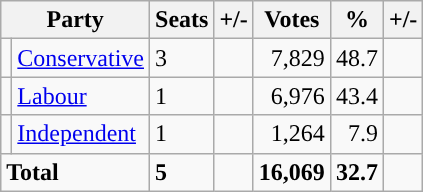<table class="wikitable sortable">
<tr>
<th colspan="2">Party</th>
<th>Seats</th>
<th>+/-</th>
<th>Votes</th>
<th>%</th>
<th>+/-</th>
</tr>
<tr>
<td style="background-color: "></td>
<td><a href='#'>Conservative</a></td>
<td>3</td>
<td></td>
<td style="text-align:right;">7,829</td>
<td style="text-align:right;">48.7</td>
<td style="text-align:right;"></td>
</tr>
<tr>
<td style="background-color: "></td>
<td><a href='#'>Labour</a></td>
<td>1</td>
<td></td>
<td style="text-align:right;">6,976</td>
<td style="text-align:right;">43.4</td>
<td style="text-align:right;"></td>
</tr>
<tr>
<td style="background-color: "></td>
<td><a href='#'>Independent</a></td>
<td>1</td>
<td></td>
<td style="text-align:right;">1,264</td>
<td style="text-align:right;">7.9</td>
<td style="text-align:right;"></td>
</tr>
<tr>
<td colspan="2"><strong>Total</strong></td>
<td><strong>5</strong></td>
<td></td>
<td style="text-align:right;"><strong>16,069</strong></td>
<td style="text-align:right;"><strong>32.7</strong></td>
<td></td>
</tr>
</table>
